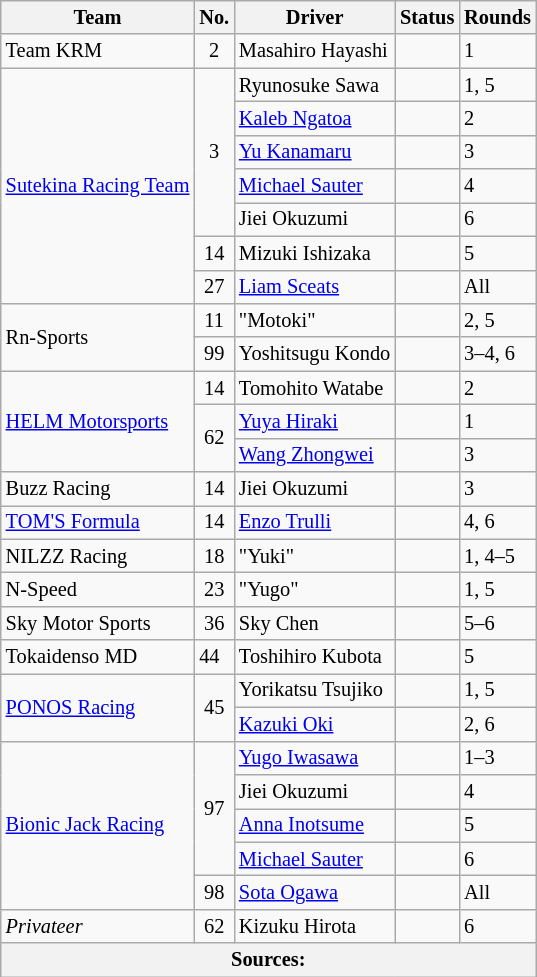<table class="wikitable" style="font-size:85%;">
<tr>
<th>Team</th>
<th>No.</th>
<th>Driver</th>
<th>Status</th>
<th>Rounds</th>
</tr>
<tr>
<td>Team KRM</td>
<td align=center>2</td>
<td nowrap> Masahiro Hayashi</td>
<td align="center"></td>
<td>1</td>
</tr>
<tr>
<td rowspan="7"><a href='#'>Sutekina Racing Team</a></td>
<td rowspan="5" align=center>3</td>
<td> Ryunosuke Sawa</td>
<td></td>
<td>1, 5</td>
</tr>
<tr>
<td> <a href='#'>Kaleb Ngatoa</a></td>
<td></td>
<td>2</td>
</tr>
<tr>
<td> <a href='#'>Yu Kanamaru</a></td>
<td></td>
<td>3</td>
</tr>
<tr>
<td> <a href='#'>Michael Sauter</a></td>
<td></td>
<td>4</td>
</tr>
<tr>
<td> Jiei Okuzumi</td>
<td></td>
<td>6</td>
</tr>
<tr>
<td align=center>14</td>
<td> Mizuki Ishizaka</td>
<td></td>
<td>5</td>
</tr>
<tr>
<td align=center>27</td>
<td> <a href='#'>Liam Sceats</a></td>
<td></td>
<td>All</td>
</tr>
<tr>
<td rowspan=2>Rn-Sports</td>
<td align=center>11</td>
<td> "Motoki"</td>
<td align=center></td>
<td>2, 5</td>
</tr>
<tr>
<td align=center>99</td>
<td nowrap> Yoshitsugu Kondo</td>
<td align=center></td>
<td>3–4, 6</td>
</tr>
<tr>
<td rowspan=3 nowrap><a href='#'>HELM Motorsports</a></td>
<td align=center>14</td>
<td> Tomohito Watabe</td>
<td></td>
<td>2</td>
</tr>
<tr>
<td rowspan=2 align=center>62</td>
<td> <a href='#'>Yuya Hiraki</a></td>
<td></td>
<td>1</td>
</tr>
<tr>
<td> <a href='#'>Wang Zhongwei</a></td>
<td></td>
<td>3</td>
</tr>
<tr>
<td>Buzz Racing</td>
<td align=center>14</td>
<td> Jiei Okuzumi</td>
<td></td>
<td>3</td>
</tr>
<tr>
<td><a href='#'>TOM'S Formula</a></td>
<td align=center>14</td>
<td> <a href='#'>Enzo Trulli</a></td>
<td></td>
<td>4, 6</td>
</tr>
<tr>
<td>NILZZ Racing</td>
<td align=center>18</td>
<td> "Yuki"</td>
<td align=center></td>
<td>1, 4–5</td>
</tr>
<tr>
<td>N-Speed</td>
<td align=center>23</td>
<td> "Yugo"</td>
<td align=center></td>
<td>1, 5</td>
</tr>
<tr>
<td>Sky Motor Sports</td>
<td align=center>36</td>
<td> Sky Chen</td>
<td align="center"></td>
<td>5–6</td>
</tr>
<tr>
<td>Tokaidenso MD</td>
<td>44</td>
<td> Toshihiro Kubota</td>
<td align="center"></td>
<td>5</td>
</tr>
<tr>
<td rowspan="2"><a href='#'>PONOS Racing</a></td>
<td rowspan="2" align=center>45</td>
<td> Yorikatsu Tsujiko</td>
<td align="center"></td>
<td>1, 5</td>
</tr>
<tr>
<td> <a href='#'>Kazuki Oki</a></td>
<td></td>
<td>2, 6</td>
</tr>
<tr>
<td rowspan="5"><a href='#'>Bionic Jack Racing</a></td>
<td rowspan="4" align=center>97</td>
<td> <a href='#'>Yugo Iwasawa</a></td>
<td></td>
<td>1–3</td>
</tr>
<tr>
<td> Jiei Okuzumi</td>
<td></td>
<td>4</td>
</tr>
<tr>
<td> <a href='#'>Anna Inotsume</a></td>
<td></td>
<td>5</td>
</tr>
<tr>
<td> <a href='#'>Michael Sauter</a></td>
<td></td>
<td>6</td>
</tr>
<tr>
<td align=center>98</td>
<td> <a href='#'>Sota Ogawa</a></td>
<td></td>
<td>All</td>
</tr>
<tr>
<td><em>Privateer</em></td>
<td align=center>62</td>
<td> Kizuku Hirota</td>
<td></td>
<td>6</td>
</tr>
<tr>
<th colspan="5">Sources: </th>
</tr>
</table>
